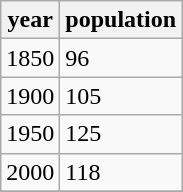<table class="wikitable">
<tr>
<th>year</th>
<th>population</th>
</tr>
<tr>
<td>1850</td>
<td>96</td>
</tr>
<tr>
<td>1900</td>
<td>105</td>
</tr>
<tr>
<td>1950</td>
<td>125</td>
</tr>
<tr>
<td>2000</td>
<td>118</td>
</tr>
<tr>
</tr>
</table>
